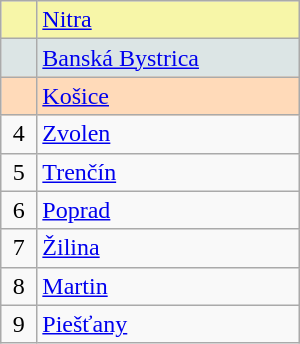<table class="wikitable" style="width:200px;">
<tr style="background:#F7F6A8;">
<td align=center></td>
<td><a href='#'>Nitra</a></td>
</tr>
<tr style="background:#DCE5E5;">
<td align=center></td>
<td><a href='#'>Banská Bystrica</a></td>
</tr>
<tr style="background:#FFDAB9;">
<td align=center></td>
<td><a href='#'>Košice</a></td>
</tr>
<tr>
<td align=center>4</td>
<td><a href='#'>Zvolen</a></td>
</tr>
<tr>
<td align=center>5</td>
<td><a href='#'>Trenčín</a></td>
</tr>
<tr>
<td align=center>6</td>
<td><a href='#'>Poprad</a></td>
</tr>
<tr>
<td align=center>7</td>
<td><a href='#'>Žilina</a></td>
</tr>
<tr>
<td align=center>8</td>
<td><a href='#'>Martin</a></td>
</tr>
<tr>
<td align=center>9</td>
<td><a href='#'>Piešťany</a></td>
</tr>
</table>
